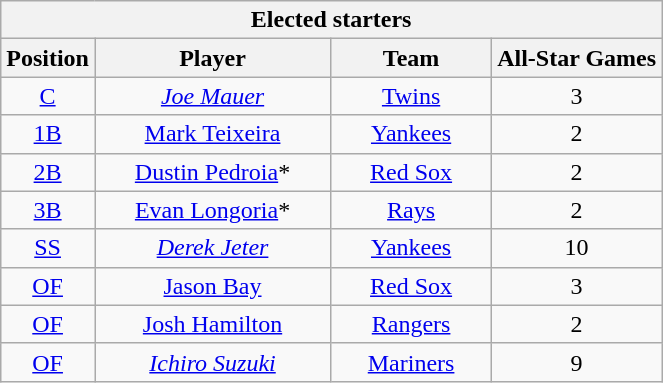<table class="wikitable" style="text-align:center;">
<tr>
<th colspan="9">Elected starters</th>
</tr>
<tr>
<th>Position</th>
<th style="width:150px;">Player</th>
<th style="width:100px;">Team</th>
<th>All-Star Games</th>
</tr>
<tr>
<td><a href='#'>C</a></td>
<td><em><a href='#'>Joe Mauer</a></em></td>
<td><a href='#'>Twins</a></td>
<td>3</td>
</tr>
<tr>
<td><a href='#'>1B</a></td>
<td><a href='#'>Mark Teixeira</a></td>
<td><a href='#'>Yankees</a></td>
<td>2</td>
</tr>
<tr>
<td><a href='#'>2B</a></td>
<td><a href='#'>Dustin Pedroia</a>*</td>
<td><a href='#'>Red Sox</a></td>
<td>2</td>
</tr>
<tr>
<td><a href='#'>3B</a></td>
<td><a href='#'>Evan Longoria</a>*</td>
<td><a href='#'>Rays</a></td>
<td>2</td>
</tr>
<tr>
<td><a href='#'>SS</a></td>
<td><em><a href='#'>Derek Jeter</a></em></td>
<td><a href='#'>Yankees</a></td>
<td>10</td>
</tr>
<tr>
<td><a href='#'>OF</a></td>
<td><a href='#'>Jason Bay</a></td>
<td><a href='#'>Red Sox</a></td>
<td>3</td>
</tr>
<tr>
<td><a href='#'>OF</a></td>
<td><a href='#'>Josh Hamilton</a></td>
<td><a href='#'>Rangers</a></td>
<td>2</td>
</tr>
<tr>
<td><a href='#'>OF</a></td>
<td><em><a href='#'>Ichiro Suzuki</a></em></td>
<td><a href='#'>Mariners</a></td>
<td>9</td>
</tr>
</table>
